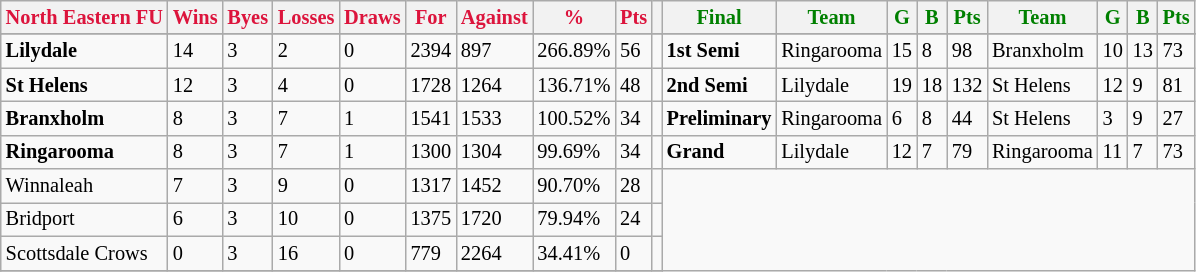<table style="font-size: 85%; text-align: left;" class="wikitable">
<tr>
<th style="color:crimson">North Eastern FU</th>
<th style="color:crimson">Wins</th>
<th style="color:crimson">Byes</th>
<th style="color:crimson">Losses</th>
<th style="color:crimson">Draws</th>
<th style="color:crimson">For</th>
<th style="color:crimson">Against</th>
<th style="color:crimson">%</th>
<th style="color:crimson">Pts</th>
<th></th>
<th style="color:green">Final</th>
<th style="color:green">Team</th>
<th style="color:green">G</th>
<th style="color:green">B</th>
<th style="color:green">Pts</th>
<th style="color:green">Team</th>
<th style="color:green">G</th>
<th style="color:green">B</th>
<th style="color:green">Pts</th>
</tr>
<tr>
</tr>
<tr>
</tr>
<tr>
<td><strong>	Lilydale	</strong></td>
<td>14</td>
<td>3</td>
<td>2</td>
<td>0</td>
<td>2394</td>
<td>897</td>
<td>266.89%</td>
<td>56</td>
<td></td>
<td><strong>1st Semi</strong></td>
<td>Ringarooma</td>
<td>15</td>
<td>8</td>
<td>98</td>
<td>Branxholm</td>
<td>10</td>
<td>13</td>
<td>73</td>
</tr>
<tr>
<td><strong>	St Helens	</strong></td>
<td>12</td>
<td>3</td>
<td>4</td>
<td>0</td>
<td>1728</td>
<td>1264</td>
<td>136.71%</td>
<td>48</td>
<td></td>
<td><strong>2nd Semi</strong></td>
<td>Lilydale</td>
<td>19</td>
<td>18</td>
<td>132</td>
<td>St Helens</td>
<td>12</td>
<td>9</td>
<td>81</td>
</tr>
<tr>
<td><strong>	Branxholm	</strong></td>
<td>8</td>
<td>3</td>
<td>7</td>
<td>1</td>
<td>1541</td>
<td>1533</td>
<td>100.52%</td>
<td>34</td>
<td></td>
<td><strong>Preliminary</strong></td>
<td>Ringarooma</td>
<td>6</td>
<td>8</td>
<td>44</td>
<td>St Helens</td>
<td>3</td>
<td>9</td>
<td>27</td>
</tr>
<tr>
<td><strong>	Ringarooma	</strong></td>
<td>8</td>
<td>3</td>
<td>7</td>
<td>1</td>
<td>1300</td>
<td>1304</td>
<td>99.69%</td>
<td>34</td>
<td></td>
<td><strong>Grand</strong></td>
<td>Lilydale</td>
<td>12</td>
<td>7</td>
<td>79</td>
<td>Ringarooma</td>
<td>11</td>
<td>7</td>
<td>73</td>
</tr>
<tr>
<td>Winnaleah</td>
<td>7</td>
<td>3</td>
<td>9</td>
<td>0</td>
<td>1317</td>
<td>1452</td>
<td>90.70%</td>
<td>28</td>
<td></td>
</tr>
<tr>
<td>Bridport</td>
<td>6</td>
<td>3</td>
<td>10</td>
<td>0</td>
<td>1375</td>
<td>1720</td>
<td>79.94%</td>
<td>24</td>
<td></td>
</tr>
<tr>
<td>Scottsdale Crows</td>
<td>0</td>
<td>3</td>
<td>16</td>
<td>0</td>
<td>779</td>
<td>2264</td>
<td>34.41%</td>
<td>0</td>
<td></td>
</tr>
<tr>
</tr>
</table>
